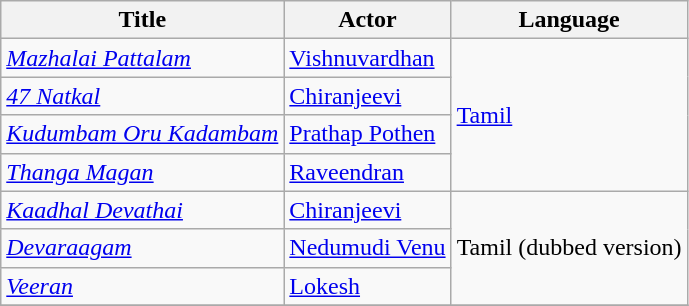<table class="wikitable sortable">
<tr>
<th scope="col">Title</th>
<th scope="col">Actor</th>
<th scope="col">Language</th>
</tr>
<tr>
<td><em><a href='#'>Mazhalai Pattalam</a></em></td>
<td><a href='#'>Vishnuvardhan</a></td>
<td rowspan="4"><a href='#'>Tamil</a></td>
</tr>
<tr>
<td><em><a href='#'>47 Natkal</a></em></td>
<td><a href='#'>Chiranjeevi</a></td>
</tr>
<tr>
<td><em><a href='#'>Kudumbam Oru Kadambam</a></em></td>
<td><a href='#'>Prathap Pothen</a></td>
</tr>
<tr>
<td><em><a href='#'>Thanga Magan</a></em></td>
<td><a href='#'>Raveendran</a></td>
</tr>
<tr>
<td><em><a href='#'>Kaadhal Devathai</a></em></td>
<td><a href='#'>Chiranjeevi</a></td>
<td rowspan="3">Tamil (dubbed version)</td>
</tr>
<tr>
<td><em><a href='#'>Devaraagam</a></em></td>
<td><a href='#'>Nedumudi Venu</a></td>
</tr>
<tr>
<td><em><a href='#'>Veeran</a></em></td>
<td><a href='#'>Lokesh</a></td>
</tr>
<tr>
</tr>
</table>
